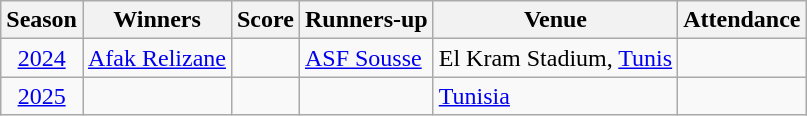<table class="wikitable plainrowheaders sortable">
<tr>
<th scope="col">Season</th>
<th scope="col">Winners</th>
<th scope="col">Score</th>
<th scope="col">Runners-up</th>
<th scope="col">Venue</th>
<th scope="col">Attendance</th>
</tr>
<tr>
<td align=center><a href='#'>2024</a></td>
<td> <a href='#'>Afak Relizane</a></td>
<td align=center></td>
<td> <a href='#'>ASF Sousse</a></td>
<td>El Kram Stadium, <a href='#'>Tunis</a></td>
<td></td>
</tr>
<tr>
<td align=center><a href='#'>2025</a></td>
<td></td>
<td align=center></td>
<td></td>
<td><a href='#'>Tunisia</a></td>
<td></td>
</tr>
</table>
